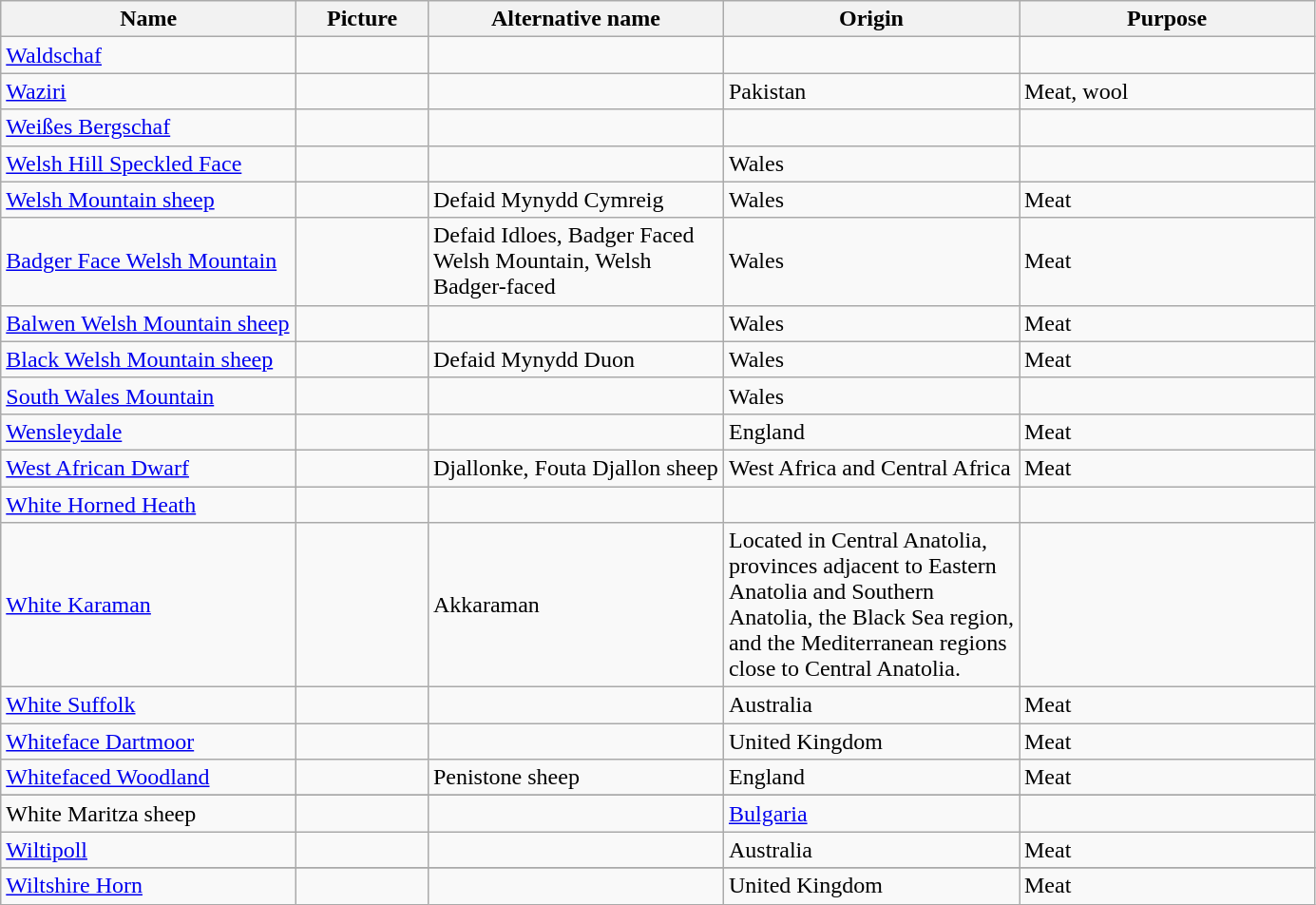<table class="wikitable sortable">
<tr>
<th width="200">Name</th>
<th width="85">Picture</th>
<th width="200">Alternative name</th>
<th width="200">Origin</th>
<th width="200">Purpose</th>
</tr>
<tr>
<td><a href='#'>Waldschaf</a></td>
<td></td>
<td></td>
<td></td>
<td></td>
</tr>
<tr>
<td><a href='#'>Waziri</a></td>
<td></td>
<td></td>
<td>Pakistan</td>
<td>Meat, wool</td>
</tr>
<tr>
<td><a href='#'>Weißes Bergschaf</a></td>
<td></td>
<td></td>
<td></td>
<td></td>
</tr>
<tr>
<td><a href='#'>Welsh Hill Speckled Face</a></td>
<td></td>
<td></td>
<td>Wales</td>
<td></td>
</tr>
<tr>
<td><a href='#'>Welsh Mountain sheep</a></td>
<td></td>
<td>Defaid Mynydd Cymreig</td>
<td>Wales</td>
<td>Meat</td>
</tr>
<tr>
<td><a href='#'>Badger Face Welsh Mountain</a></td>
<td></td>
<td>Defaid Idloes, Badger Faced Welsh Mountain, Welsh Badger-faced</td>
<td>Wales</td>
<td>Meat</td>
</tr>
<tr>
<td><a href='#'>Balwen Welsh Mountain sheep</a></td>
<td></td>
<td></td>
<td>Wales</td>
<td>Meat</td>
</tr>
<tr>
<td><a href='#'>Black Welsh Mountain sheep</a></td>
<td></td>
<td>Defaid Mynydd Duon</td>
<td>Wales</td>
<td>Meat</td>
</tr>
<tr>
<td><a href='#'>South Wales Mountain</a></td>
<td></td>
<td></td>
<td>Wales</td>
<td></td>
</tr>
<tr>
<td><a href='#'>Wensleydale</a></td>
<td></td>
<td></td>
<td>England</td>
<td>Meat</td>
</tr>
<tr>
<td><a href='#'>West African Dwarf</a></td>
<td></td>
<td>Djallonke, Fouta Djallon sheep</td>
<td>West Africa and Central Africa</td>
<td>Meat</td>
</tr>
<tr>
<td><a href='#'>White Horned Heath</a></td>
<td></td>
<td></td>
<td></td>
<td></td>
</tr>
<tr>
<td><a href='#'>White Karaman</a></td>
<td></td>
<td>Akkaraman</td>
<td>Located in Central Anatolia, provinces adjacent to Eastern Anatolia and Southern Anatolia, the Black Sea region, and the Mediterranean regions close to Central Anatolia.</td>
<td></td>
</tr>
<tr>
<td><a href='#'>White Suffolk</a></td>
<td></td>
<td></td>
<td>Australia</td>
<td>Meat</td>
</tr>
<tr>
<td><a href='#'>Whiteface Dartmoor</a></td>
<td></td>
<td></td>
<td>United Kingdom</td>
<td>Meat</td>
</tr>
<tr>
<td><a href='#'>Whitefaced Woodland</a></td>
<td></td>
<td>Penistone sheep</td>
<td>England</td>
<td>Meat</td>
</tr>
<tr>
</tr>
<tr>
<td>White Maritza sheep</td>
<td></td>
<td></td>
<td><a href='#'>Bulgaria</a></td>
<td></td>
</tr>
<tr>
<td><a href='#'>Wiltipoll</a></td>
<td></td>
<td></td>
<td>Australia</td>
<td>Meat</td>
</tr>
<tr>
</tr>
<tr>
<td><a href='#'>Wiltshire Horn</a></td>
<td></td>
<td></td>
<td>United Kingdom</td>
<td>Meat</td>
</tr>
</table>
